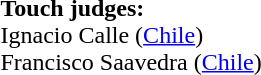<table style="width:100%">
<tr>
<td><br><br><strong>Touch judges:</strong>
<br>Ignacio Calle (<a href='#'>Chile</a>)
<br>Francisco Saavedra (<a href='#'>Chile</a>)</td>
</tr>
</table>
